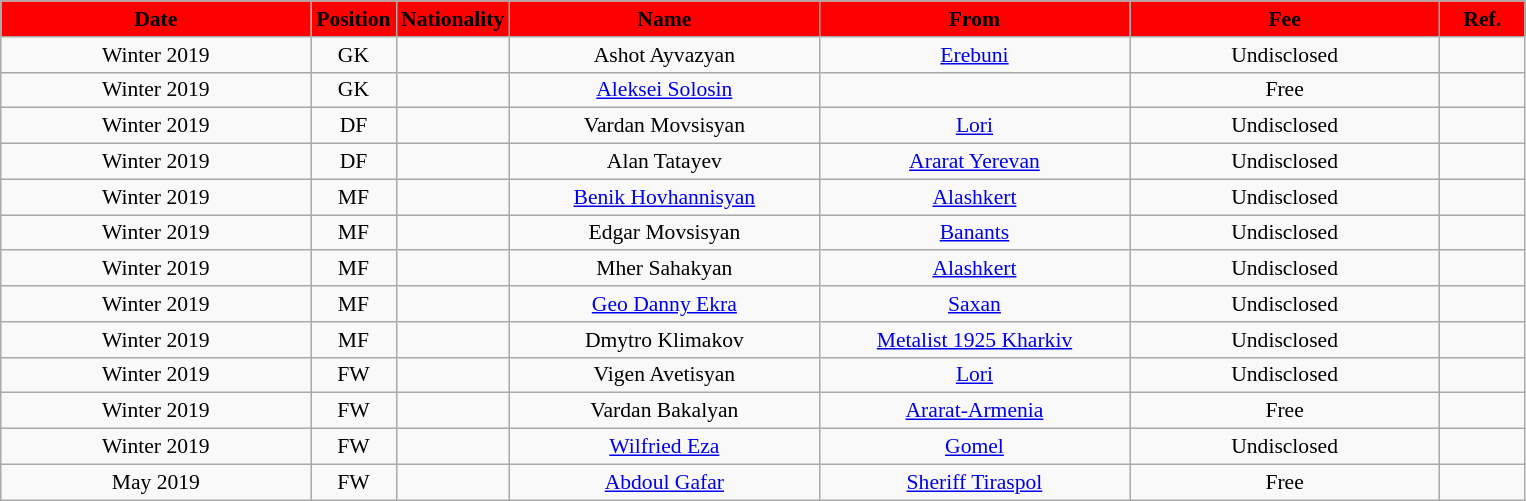<table class="wikitable"  style="text-align:center; font-size:90%; ">
<tr>
<th style="background:#FF0000; color:#000000; width:200px;">Date</th>
<th style="background:#FF0000; color:#000000; width:50px;">Position</th>
<th style="background:#FF0000; color:#000000; width:50px;">Nationality</th>
<th style="background:#FF0000; color:#000000; width:200px;">Name</th>
<th style="background:#FF0000; color:#000000; width:200px;">From</th>
<th style="background:#FF0000; color:#000000; width:200px;">Fee</th>
<th style="background:#FF0000; color:#000000; width:50px;">Ref.</th>
</tr>
<tr>
<td>Winter 2019</td>
<td>GK</td>
<td></td>
<td>Ashot Ayvazyan</td>
<td><a href='#'>Erebuni</a></td>
<td>Undisclosed</td>
<td></td>
</tr>
<tr>
<td>Winter 2019</td>
<td>GK</td>
<td></td>
<td><a href='#'>Aleksei Solosin</a></td>
<td></td>
<td>Free</td>
<td></td>
</tr>
<tr>
<td>Winter 2019</td>
<td>DF</td>
<td></td>
<td>Vardan Movsisyan</td>
<td><a href='#'>Lori</a></td>
<td>Undisclosed</td>
<td></td>
</tr>
<tr>
<td>Winter 2019</td>
<td>DF</td>
<td></td>
<td>Alan Tatayev</td>
<td><a href='#'>Ararat Yerevan</a></td>
<td>Undisclosed</td>
<td></td>
</tr>
<tr>
<td>Winter 2019</td>
<td>MF</td>
<td></td>
<td><a href='#'>Benik Hovhannisyan</a></td>
<td><a href='#'>Alashkert</a></td>
<td>Undisclosed</td>
<td></td>
</tr>
<tr>
<td>Winter 2019</td>
<td>MF</td>
<td></td>
<td>Edgar Movsisyan</td>
<td><a href='#'>Banants</a></td>
<td>Undisclosed</td>
<td></td>
</tr>
<tr>
<td>Winter 2019</td>
<td>MF</td>
<td></td>
<td>Mher Sahakyan</td>
<td><a href='#'>Alashkert</a></td>
<td>Undisclosed</td>
<td></td>
</tr>
<tr>
<td>Winter 2019</td>
<td>MF</td>
<td></td>
<td><a href='#'>Geo Danny Ekra</a></td>
<td><a href='#'>Saxan</a></td>
<td>Undisclosed</td>
<td></td>
</tr>
<tr>
<td>Winter 2019</td>
<td>MF</td>
<td></td>
<td>Dmytro Klimakov</td>
<td><a href='#'>Metalist 1925 Kharkiv</a></td>
<td>Undisclosed</td>
<td></td>
</tr>
<tr>
<td>Winter 2019</td>
<td>FW</td>
<td></td>
<td>Vigen Avetisyan</td>
<td><a href='#'>Lori</a></td>
<td>Undisclosed</td>
<td></td>
</tr>
<tr>
<td>Winter 2019</td>
<td>FW</td>
<td></td>
<td>Vardan Bakalyan</td>
<td><a href='#'>Ararat-Armenia</a></td>
<td>Free</td>
<td></td>
</tr>
<tr>
<td>Winter 2019</td>
<td>FW</td>
<td></td>
<td><a href='#'>Wilfried Eza</a></td>
<td><a href='#'>Gomel</a></td>
<td>Undisclosed</td>
<td></td>
</tr>
<tr>
<td>May 2019</td>
<td>FW</td>
<td></td>
<td><a href='#'>Abdoul Gafar</a></td>
<td><a href='#'>Sheriff Tiraspol</a></td>
<td>Free</td>
<td></td>
</tr>
</table>
